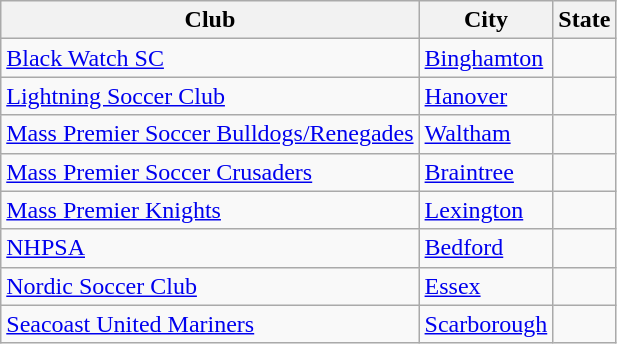<table class="wikitable">
<tr>
<th>Club</th>
<th>City</th>
<th>State</th>
</tr>
<tr>
<td><a href='#'>Black Watch SC</a></td>
<td><a href='#'>Binghamton</a></td>
<td></td>
</tr>
<tr>
<td><a href='#'>Lightning Soccer Club</a></td>
<td><a href='#'>Hanover</a></td>
<td></td>
</tr>
<tr>
<td><a href='#'>Mass Premier Soccer Bulldogs/Renegades</a></td>
<td><a href='#'>Waltham</a></td>
<td></td>
</tr>
<tr>
<td><a href='#'>Mass Premier Soccer Crusaders</a></td>
<td><a href='#'>Braintree</a></td>
<td></td>
</tr>
<tr>
<td><a href='#'>Mass Premier Knights</a></td>
<td><a href='#'>Lexington</a></td>
<td></td>
</tr>
<tr>
<td><a href='#'>NHPSA</a></td>
<td><a href='#'>Bedford</a></td>
<td></td>
</tr>
<tr>
<td><a href='#'>Nordic Soccer Club</a></td>
<td><a href='#'>Essex</a></td>
<td></td>
</tr>
<tr>
<td><a href='#'>Seacoast United Mariners</a></td>
<td><a href='#'>Scarborough</a></td>
<td></td>
</tr>
</table>
